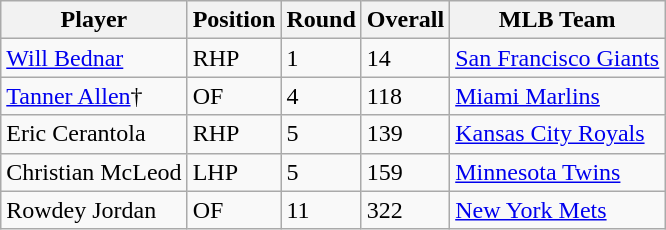<table class="wikitable">
<tr>
<th>Player</th>
<th>Position</th>
<th>Round</th>
<th>Overall</th>
<th>MLB Team</th>
</tr>
<tr>
<td><a href='#'>Will Bednar</a></td>
<td>RHP</td>
<td>1</td>
<td>14</td>
<td><a href='#'>San Francisco Giants</a></td>
</tr>
<tr>
<td><a href='#'>Tanner Allen</a>†</td>
<td>OF</td>
<td>4</td>
<td>118</td>
<td><a href='#'>Miami Marlins</a></td>
</tr>
<tr>
<td>Eric Cerantola</td>
<td>RHP</td>
<td>5</td>
<td>139</td>
<td><a href='#'>Kansas City Royals</a></td>
</tr>
<tr>
<td>Christian McLeod</td>
<td>LHP</td>
<td>5</td>
<td>159</td>
<td><a href='#'>Minnesota Twins</a></td>
</tr>
<tr>
<td>Rowdey Jordan</td>
<td>OF</td>
<td>11</td>
<td>322</td>
<td><a href='#'>New York Mets</a></td>
</tr>
</table>
